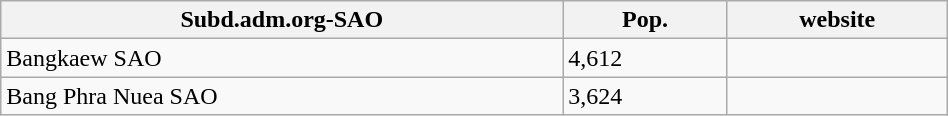<table class="wikitable" style="width:50%;">
<tr>
<th>Subd.adm.org-SAO</th>
<th>Pop.</th>
<th>website</th>
</tr>
<tr |>
<td>Bangkaew SAO</td>
<td>4,612</td>
<td></td>
</tr>
<tr>
<td>Bang Phra Nuea SAO</td>
<td>3,624</td>
<td></td>
</tr>
</table>
